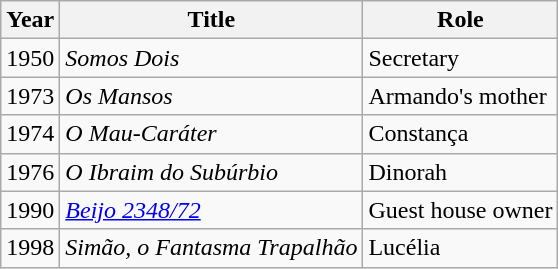<table class="wikitable">
<tr>
<th>Year</th>
<th>Title</th>
<th>Role</th>
</tr>
<tr>
<td>1950</td>
<td><em>Somos Dois</em></td>
<td>Secretary</td>
</tr>
<tr>
<td>1973</td>
<td><em>Os Mansos</em></td>
<td>Armando's mother</td>
</tr>
<tr>
<td>1974</td>
<td><em>O Mau-Caráter</em></td>
<td>Constança</td>
</tr>
<tr>
<td>1976</td>
<td><em>O Ibraim do Subúrbio</em></td>
<td>Dinorah</td>
</tr>
<tr>
<td>1990</td>
<td><em><a href='#'>Beijo 2348/72</a></em></td>
<td>Guest house owner</td>
</tr>
<tr>
<td>1998</td>
<td><em>Simão, o Fantasma Trapalhão</em></td>
<td>Lucélia</td>
</tr>
</table>
